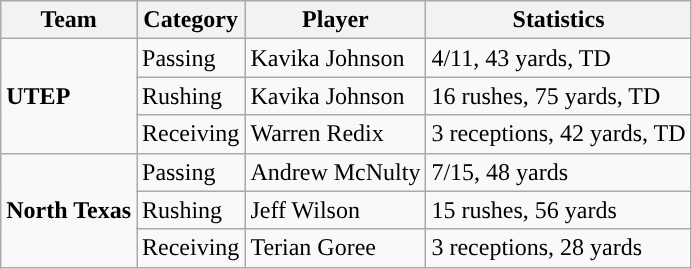<table class="wikitable" style="float: left;">
<tr>
<th>Team</th>
<th>Category</th>
<th>Player</th>
<th>Statistics</th>
</tr>
<tr>
<td rowspan=3><strong>UTEP</strong></td>
<td>Passing</td>
<td>Kavika Johnson</td>
<td>4/11, 43 yards, TD</td>
</tr>
<tr>
<td>Rushing</td>
<td>Kavika Johnson</td>
<td>16 rushes, 75 yards, TD</td>
</tr>
<tr>
<td>Receiving</td>
<td>Warren Redix</td>
<td>3 receptions, 42 yards, TD</td>
</tr>
<tr>
<td rowspan=3><strong>North Texas</strong></td>
<td>Passing</td>
<td>Andrew McNulty</td>
<td>7/15, 48 yards</td>
</tr>
<tr>
<td>Rushing</td>
<td>Jeff Wilson</td>
<td>15 rushes, 56 yards</td>
</tr>
<tr>
<td>Receiving</td>
<td>Terian Goree</td>
<td>3 receptions, 28 yards</td>
</tr>
</table>
